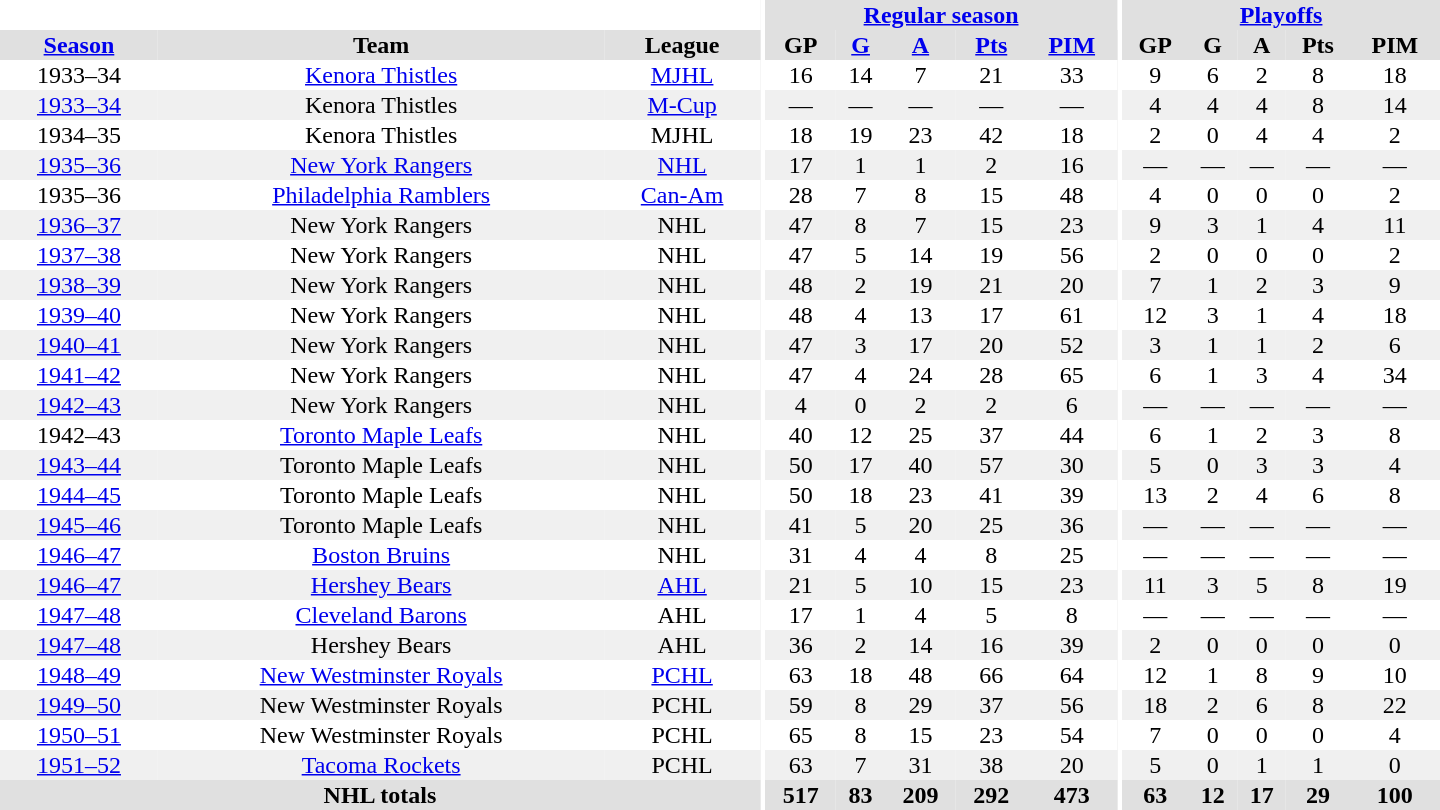<table border="0" cellpadding="1" cellspacing="0" style="text-align:center; width:60em">
<tr bgcolor="#e0e0e0">
<th colspan="3" bgcolor="#ffffff"></th>
<th rowspan="100" bgcolor="#ffffff"></th>
<th colspan="5"><a href='#'>Regular season</a></th>
<th rowspan="100" bgcolor="#ffffff"></th>
<th colspan="5"><a href='#'>Playoffs</a></th>
</tr>
<tr bgcolor="#e0e0e0">
<th><a href='#'>Season</a></th>
<th>Team</th>
<th>League</th>
<th>GP</th>
<th><a href='#'>G</a></th>
<th><a href='#'>A</a></th>
<th><a href='#'>Pts</a></th>
<th><a href='#'>PIM</a></th>
<th>GP</th>
<th>G</th>
<th>A</th>
<th>Pts</th>
<th>PIM</th>
</tr>
<tr>
<td>1933–34</td>
<td><a href='#'>Kenora Thistles</a></td>
<td><a href='#'>MJHL</a></td>
<td>16</td>
<td>14</td>
<td>7</td>
<td>21</td>
<td>33</td>
<td>9</td>
<td>6</td>
<td>2</td>
<td>8</td>
<td>18</td>
</tr>
<tr bgcolor="#f0f0f0">
<td><a href='#'>1933–34</a></td>
<td>Kenora Thistles</td>
<td><a href='#'>M-Cup</a></td>
<td>—</td>
<td>—</td>
<td>—</td>
<td>—</td>
<td>—</td>
<td>4</td>
<td>4</td>
<td>4</td>
<td>8</td>
<td>14</td>
</tr>
<tr>
<td>1934–35</td>
<td>Kenora Thistles</td>
<td>MJHL</td>
<td>18</td>
<td>19</td>
<td>23</td>
<td>42</td>
<td>18</td>
<td>2</td>
<td>0</td>
<td>4</td>
<td>4</td>
<td>2</td>
</tr>
<tr bgcolor="#f0f0f0">
<td><a href='#'>1935–36</a></td>
<td><a href='#'>New York Rangers</a></td>
<td><a href='#'>NHL</a></td>
<td>17</td>
<td>1</td>
<td>1</td>
<td>2</td>
<td>16</td>
<td>—</td>
<td>—</td>
<td>—</td>
<td>—</td>
<td>—</td>
</tr>
<tr>
<td>1935–36</td>
<td><a href='#'>Philadelphia Ramblers</a></td>
<td><a href='#'>Can-Am</a></td>
<td>28</td>
<td>7</td>
<td>8</td>
<td>15</td>
<td>48</td>
<td>4</td>
<td>0</td>
<td>0</td>
<td>0</td>
<td>2</td>
</tr>
<tr bgcolor="#f0f0f0">
<td><a href='#'>1936–37</a></td>
<td>New York Rangers</td>
<td>NHL</td>
<td>47</td>
<td>8</td>
<td>7</td>
<td>15</td>
<td>23</td>
<td>9</td>
<td>3</td>
<td>1</td>
<td>4</td>
<td>11</td>
</tr>
<tr>
<td><a href='#'>1937–38</a></td>
<td>New York Rangers</td>
<td>NHL</td>
<td>47</td>
<td>5</td>
<td>14</td>
<td>19</td>
<td>56</td>
<td>2</td>
<td>0</td>
<td>0</td>
<td>0</td>
<td>2</td>
</tr>
<tr bgcolor="#f0f0f0">
<td><a href='#'>1938–39</a></td>
<td>New York Rangers</td>
<td>NHL</td>
<td>48</td>
<td>2</td>
<td>19</td>
<td>21</td>
<td>20</td>
<td>7</td>
<td>1</td>
<td>2</td>
<td>3</td>
<td>9</td>
</tr>
<tr>
<td><a href='#'>1939–40</a></td>
<td>New York Rangers</td>
<td>NHL</td>
<td>48</td>
<td>4</td>
<td>13</td>
<td>17</td>
<td>61</td>
<td>12</td>
<td>3</td>
<td>1</td>
<td>4</td>
<td>18</td>
</tr>
<tr bgcolor="#f0f0f0">
<td><a href='#'>1940–41</a></td>
<td>New York Rangers</td>
<td>NHL</td>
<td>47</td>
<td>3</td>
<td>17</td>
<td>20</td>
<td>52</td>
<td>3</td>
<td>1</td>
<td>1</td>
<td>2</td>
<td>6</td>
</tr>
<tr>
<td><a href='#'>1941–42</a></td>
<td>New York Rangers</td>
<td>NHL</td>
<td>47</td>
<td>4</td>
<td>24</td>
<td>28</td>
<td>65</td>
<td>6</td>
<td>1</td>
<td>3</td>
<td>4</td>
<td>34</td>
</tr>
<tr bgcolor="#f0f0f0">
<td><a href='#'>1942–43</a></td>
<td>New York Rangers</td>
<td>NHL</td>
<td>4</td>
<td>0</td>
<td>2</td>
<td>2</td>
<td>6</td>
<td>—</td>
<td>—</td>
<td>—</td>
<td>—</td>
<td>—</td>
</tr>
<tr>
<td>1942–43</td>
<td><a href='#'>Toronto Maple Leafs</a></td>
<td>NHL</td>
<td>40</td>
<td>12</td>
<td>25</td>
<td>37</td>
<td>44</td>
<td>6</td>
<td>1</td>
<td>2</td>
<td>3</td>
<td>8</td>
</tr>
<tr bgcolor="#f0f0f0">
<td><a href='#'>1943–44</a></td>
<td>Toronto Maple Leafs</td>
<td>NHL</td>
<td>50</td>
<td>17</td>
<td>40</td>
<td>57</td>
<td>30</td>
<td>5</td>
<td>0</td>
<td>3</td>
<td>3</td>
<td>4</td>
</tr>
<tr>
<td><a href='#'>1944–45</a></td>
<td>Toronto Maple Leafs</td>
<td>NHL</td>
<td>50</td>
<td>18</td>
<td>23</td>
<td>41</td>
<td>39</td>
<td>13</td>
<td>2</td>
<td>4</td>
<td>6</td>
<td>8</td>
</tr>
<tr bgcolor="#f0f0f0">
<td><a href='#'>1945–46</a></td>
<td>Toronto Maple Leafs</td>
<td>NHL</td>
<td>41</td>
<td>5</td>
<td>20</td>
<td>25</td>
<td>36</td>
<td>—</td>
<td>—</td>
<td>—</td>
<td>—</td>
<td>—</td>
</tr>
<tr>
<td><a href='#'>1946–47</a></td>
<td><a href='#'>Boston Bruins</a></td>
<td>NHL</td>
<td>31</td>
<td>4</td>
<td>4</td>
<td>8</td>
<td>25</td>
<td>—</td>
<td>—</td>
<td>—</td>
<td>—</td>
<td>—</td>
</tr>
<tr bgcolor="#f0f0f0">
<td><a href='#'>1946–47</a></td>
<td><a href='#'>Hershey Bears</a></td>
<td><a href='#'>AHL</a></td>
<td>21</td>
<td>5</td>
<td>10</td>
<td>15</td>
<td>23</td>
<td>11</td>
<td>3</td>
<td>5</td>
<td>8</td>
<td>19</td>
</tr>
<tr>
<td><a href='#'>1947–48</a></td>
<td><a href='#'>Cleveland Barons</a></td>
<td>AHL</td>
<td>17</td>
<td>1</td>
<td>4</td>
<td>5</td>
<td>8</td>
<td>—</td>
<td>—</td>
<td>—</td>
<td>—</td>
<td>—</td>
</tr>
<tr bgcolor="#f0f0f0">
<td><a href='#'>1947–48</a></td>
<td>Hershey Bears</td>
<td>AHL</td>
<td>36</td>
<td>2</td>
<td>14</td>
<td>16</td>
<td>39</td>
<td>2</td>
<td>0</td>
<td>0</td>
<td>0</td>
<td>0</td>
</tr>
<tr>
<td><a href='#'>1948–49</a></td>
<td><a href='#'>New Westminster Royals</a></td>
<td><a href='#'>PCHL</a></td>
<td>63</td>
<td>18</td>
<td>48</td>
<td>66</td>
<td>64</td>
<td>12</td>
<td>1</td>
<td>8</td>
<td>9</td>
<td>10</td>
</tr>
<tr bgcolor="#f0f0f0">
<td><a href='#'>1949–50</a></td>
<td>New Westminster Royals</td>
<td>PCHL</td>
<td>59</td>
<td>8</td>
<td>29</td>
<td>37</td>
<td>56</td>
<td>18</td>
<td>2</td>
<td>6</td>
<td>8</td>
<td>22</td>
</tr>
<tr>
<td><a href='#'>1950–51</a></td>
<td>New Westminster Royals</td>
<td>PCHL</td>
<td>65</td>
<td>8</td>
<td>15</td>
<td>23</td>
<td>54</td>
<td>7</td>
<td>0</td>
<td>0</td>
<td>0</td>
<td>4</td>
</tr>
<tr bgcolor="#f0f0f0">
<td><a href='#'>1951–52</a></td>
<td><a href='#'>Tacoma Rockets</a></td>
<td>PCHL</td>
<td>63</td>
<td>7</td>
<td>31</td>
<td>38</td>
<td>20</td>
<td>5</td>
<td>0</td>
<td>1</td>
<td>1</td>
<td>0</td>
</tr>
<tr bgcolor="#e0e0e0">
<th colspan="3">NHL totals</th>
<th>517</th>
<th>83</th>
<th>209</th>
<th>292</th>
<th>473</th>
<th>63</th>
<th>12</th>
<th>17</th>
<th>29</th>
<th>100</th>
</tr>
</table>
